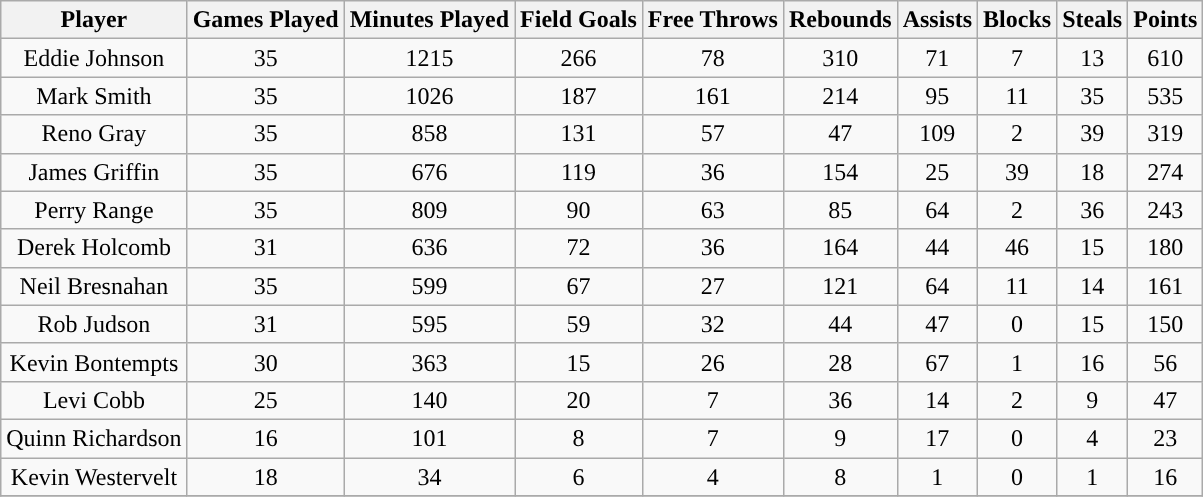<table class="wikitable sortable">
<tr>
<th>Player</th>
<th>Games Played</th>
<th>Minutes Played</th>
<th>Field Goals</th>
<th>Free Throws</th>
<th>Rebounds</th>
<th>Assists</th>
<th>Blocks</th>
<th>Steals</th>
<th>Points</th>
</tr>
<tr align="center" bgcolor="">
<td>Eddie Johnson</td>
<td>35</td>
<td>1215</td>
<td>266</td>
<td>78</td>
<td>310</td>
<td>71</td>
<td>7</td>
<td>13</td>
<td>610</td>
</tr>
<tr align="center" bgcolor="">
<td>Mark Smith</td>
<td>35</td>
<td>1026</td>
<td>187</td>
<td>161</td>
<td>214</td>
<td>95</td>
<td>11</td>
<td>35</td>
<td>535</td>
</tr>
<tr align="center" bgcolor="">
<td>Reno Gray</td>
<td>35</td>
<td>858</td>
<td>131</td>
<td>57</td>
<td>47</td>
<td>109</td>
<td>2</td>
<td>39</td>
<td>319</td>
</tr>
<tr align="center" bgcolor="">
<td>James Griffin</td>
<td>35</td>
<td>676</td>
<td>119</td>
<td>36</td>
<td>154</td>
<td>25</td>
<td>39</td>
<td>18</td>
<td>274</td>
</tr>
<tr align="center" bgcolor="">
<td>Perry Range</td>
<td>35</td>
<td>809</td>
<td>90</td>
<td>63</td>
<td>85</td>
<td>64</td>
<td>2</td>
<td>36</td>
<td>243</td>
</tr>
<tr align="center" bgcolor="">
<td>Derek Holcomb</td>
<td>31</td>
<td>636</td>
<td>72</td>
<td>36</td>
<td>164</td>
<td>44</td>
<td>46</td>
<td>15</td>
<td>180</td>
</tr>
<tr align="center" bgcolor="">
<td>Neil Bresnahan</td>
<td>35</td>
<td>599</td>
<td>67</td>
<td>27</td>
<td>121</td>
<td>64</td>
<td>11</td>
<td>14</td>
<td>161</td>
</tr>
<tr align="center" bgcolor="">
<td>Rob Judson</td>
<td>31</td>
<td>595</td>
<td>59</td>
<td>32</td>
<td>44</td>
<td>47</td>
<td>0</td>
<td>15</td>
<td>150</td>
</tr>
<tr align="center" bgcolor="">
<td>Kevin Bontempts</td>
<td>30</td>
<td>363</td>
<td>15</td>
<td>26</td>
<td>28</td>
<td>67</td>
<td>1</td>
<td>16</td>
<td>56</td>
</tr>
<tr align="center" bgcolor="">
<td>Levi Cobb</td>
<td>25</td>
<td>140</td>
<td>20</td>
<td>7</td>
<td>36</td>
<td>14</td>
<td>2</td>
<td>9</td>
<td>47</td>
</tr>
<tr align="center" bgcolor="">
<td>Quinn Richardson</td>
<td>16</td>
<td>101</td>
<td>8</td>
<td>7</td>
<td>9</td>
<td>17</td>
<td>0</td>
<td>4</td>
<td>23</td>
</tr>
<tr align="center" bgcolor="">
<td>Kevin Westervelt</td>
<td>18</td>
<td>34</td>
<td>6</td>
<td>4</td>
<td>8</td>
<td>1</td>
<td>0</td>
<td>1</td>
<td>16</td>
</tr>
<tr align="center" bgcolor="">
</tr>
</table>
